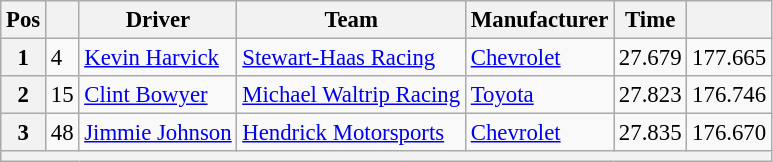<table class="wikitable" style="font-size:95%">
<tr>
<th>Pos</th>
<th></th>
<th>Driver</th>
<th>Team</th>
<th>Manufacturer</th>
<th>Time</th>
<th></th>
</tr>
<tr>
<th>1</th>
<td>4</td>
<td><a href='#'>Kevin Harvick</a></td>
<td><a href='#'>Stewart-Haas Racing</a></td>
<td><a href='#'>Chevrolet</a></td>
<td>27.679</td>
<td>177.665</td>
</tr>
<tr>
<th>2</th>
<td>15</td>
<td><a href='#'>Clint Bowyer</a></td>
<td><a href='#'>Michael Waltrip Racing</a></td>
<td><a href='#'>Toyota</a></td>
<td>27.823</td>
<td>176.746</td>
</tr>
<tr>
<th>3</th>
<td>48</td>
<td><a href='#'>Jimmie Johnson</a></td>
<td><a href='#'>Hendrick Motorsports</a></td>
<td><a href='#'>Chevrolet</a></td>
<td>27.835</td>
<td>176.670</td>
</tr>
<tr>
<th colspan="7"></th>
</tr>
</table>
